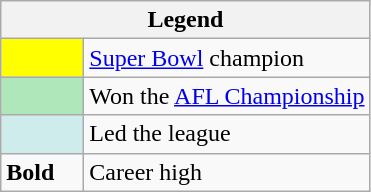<table class="wikitable mw-collapsible">
<tr>
<th colspan="2">Legend</th>
</tr>
<tr>
<td style="background:#ffff00; width:3em;"></td>
<td><a href='#'>Super Bowl</a> champion</td>
</tr>
<tr>
<td style="background:#afe6ba; width:3em;"></td>
<td>Won the <a href='#'>AFL Championship</a></td>
</tr>
<tr>
<td style="background:#cfecec; width:3em;"></td>
<td>Led the league</td>
</tr>
<tr>
<td><strong>Bold</strong></td>
<td>Career high</td>
</tr>
</table>
